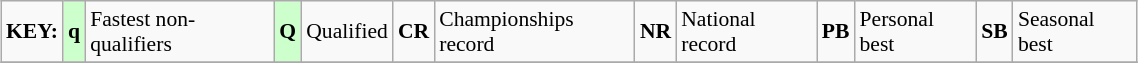<table class="wikitable" style="margin:0.5em auto; font-size:90%;position:relative;" width=60%>
<tr>
<td><strong>KEY:</strong></td>
<td bgcolor=ccffcc align=center><strong>q</strong></td>
<td>Fastest non-qualifiers</td>
<td bgcolor=ccffcc align=center><strong>Q</strong></td>
<td>Qualified</td>
<td align=center><strong>CR</strong></td>
<td>Championships record</td>
<td align=center><strong>NR</strong></td>
<td>National record</td>
<td align=center><strong>PB</strong></td>
<td>Personal best</td>
<td align=center><strong>SB</strong></td>
<td>Seasonal best</td>
</tr>
<tr>
</tr>
</table>
